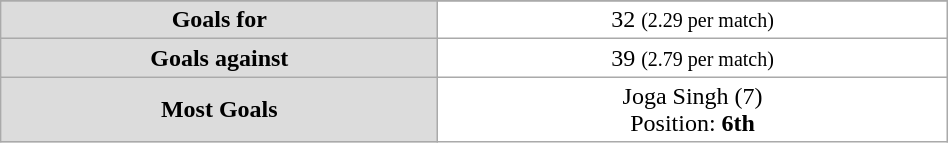<table class="wikitable" style="width:50%;text-align:center">
<tr>
</tr>
<tr>
<td style="background:gainsboro;"><strong>Goals for</strong></td>
<td style="background:white;">32 <small>(2.29 per match)</small></td>
</tr>
<tr>
<td style="background:gainsboro;"><strong>Goals against</strong></td>
<td style="background:white;">39 <small>(2.79 per match)</small></td>
</tr>
<tr>
<td style="background:gainsboro;"><strong>Most Goals</strong></td>
<td style="background:white;"> Joga Singh (7) <br> Position: <strong>6th</strong></td>
</tr>
</table>
